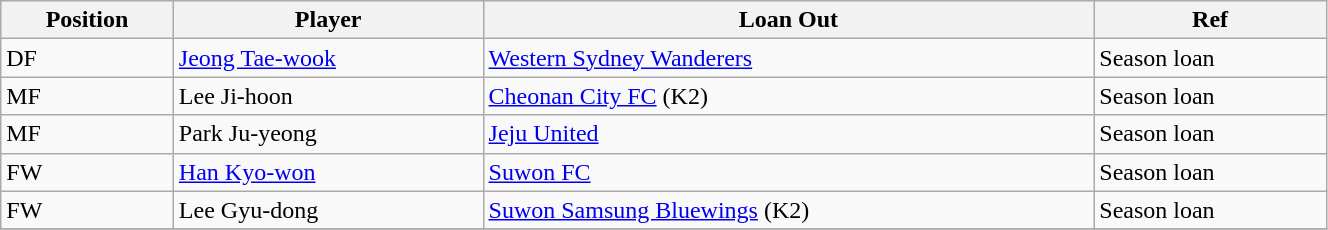<table class="wikitable sortable" style="width:70%; text-align:center; font-size:100%; text-align:left;">
<tr>
<th>Position</th>
<th>Player</th>
<th>Loan Out</th>
<th>Ref</th>
</tr>
<tr>
<td>DF</td>
<td> <a href='#'>Jeong Tae-wook</a></td>
<td> <a href='#'>Western Sydney Wanderers</a></td>
<td>Season loan</td>
</tr>
<tr>
<td>MF</td>
<td> Lee Ji-hoon</td>
<td> <a href='#'>Cheonan City FC</a> (K2)</td>
<td>Season loan</td>
</tr>
<tr>
<td>MF</td>
<td> Park Ju-yeong</td>
<td> <a href='#'>Jeju United</a></td>
<td>Season loan</td>
</tr>
<tr>
<td>FW</td>
<td> <a href='#'>Han Kyo-won</a></td>
<td> <a href='#'>Suwon FC</a></td>
<td>Season loan</td>
</tr>
<tr>
<td>FW</td>
<td> Lee Gyu-dong</td>
<td> <a href='#'>Suwon Samsung Bluewings</a> (K2)</td>
<td>Season loan</td>
</tr>
<tr>
</tr>
</table>
